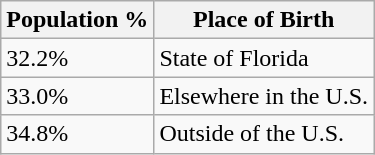<table class="wikitable">
<tr>
<th>Population %</th>
<th>Place of Birth</th>
</tr>
<tr>
<td>32.2%</td>
<td>State of Florida</td>
</tr>
<tr>
<td>33.0%</td>
<td>Elsewhere in the U.S.</td>
</tr>
<tr>
<td>34.8%</td>
<td>Outside of the U.S.</td>
</tr>
</table>
